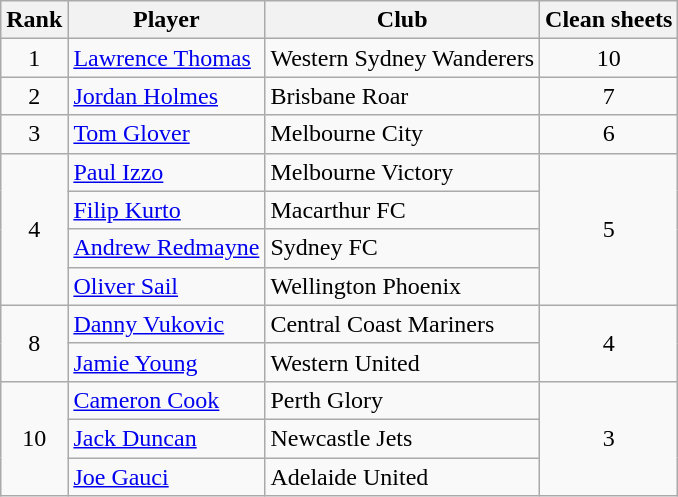<table class="wikitable sortable" style="text-align:center;">
<tr>
<th>Rank</th>
<th>Player</th>
<th>Club</th>
<th>Clean sheets</th>
</tr>
<tr>
<td rowspan=1>1</td>
<td align=left> <a href='#'>Lawrence Thomas</a></td>
<td align=left>Western Sydney Wanderers</td>
<td rowspan=1>10</td>
</tr>
<tr>
<td rowspan=1>2</td>
<td align=left> <a href='#'>Jordan Holmes</a></td>
<td align=left>Brisbane Roar</td>
<td rowspan=1>7</td>
</tr>
<tr>
<td rowspan=1>3</td>
<td align=left> <a href='#'>Tom Glover</a></td>
<td align=left>Melbourne City</td>
<td rowspan=1>6</td>
</tr>
<tr>
<td rowspan=4>4</td>
<td align=left> <a href='#'>Paul Izzo</a></td>
<td align=left>Melbourne Victory</td>
<td rowspan=4>5</td>
</tr>
<tr>
<td align=left> <a href='#'>Filip Kurto</a></td>
<td align=left>Macarthur FC</td>
</tr>
<tr>
<td align=left> <a href='#'>Andrew Redmayne</a></td>
<td align=left>Sydney FC</td>
</tr>
<tr>
<td align=left> <a href='#'>Oliver Sail</a></td>
<td align=left>Wellington Phoenix</td>
</tr>
<tr>
<td rowspan=2>8</td>
<td align=left> <a href='#'>Danny Vukovic</a></td>
<td align=left>Central Coast Mariners</td>
<td rowspan=2>4</td>
</tr>
<tr>
<td align=left> <a href='#'>Jamie Young</a></td>
<td align=left>Western United</td>
</tr>
<tr>
<td rowspan=3>10</td>
<td align=left> <a href='#'>Cameron Cook</a></td>
<td align=left>Perth Glory</td>
<td rowspan=3>3</td>
</tr>
<tr>
<td align=left> <a href='#'>Jack Duncan</a></td>
<td align=left>Newcastle Jets</td>
</tr>
<tr>
<td align=left> <a href='#'>Joe Gauci</a></td>
<td align=left>Adelaide United<br></td>
</tr>
</table>
